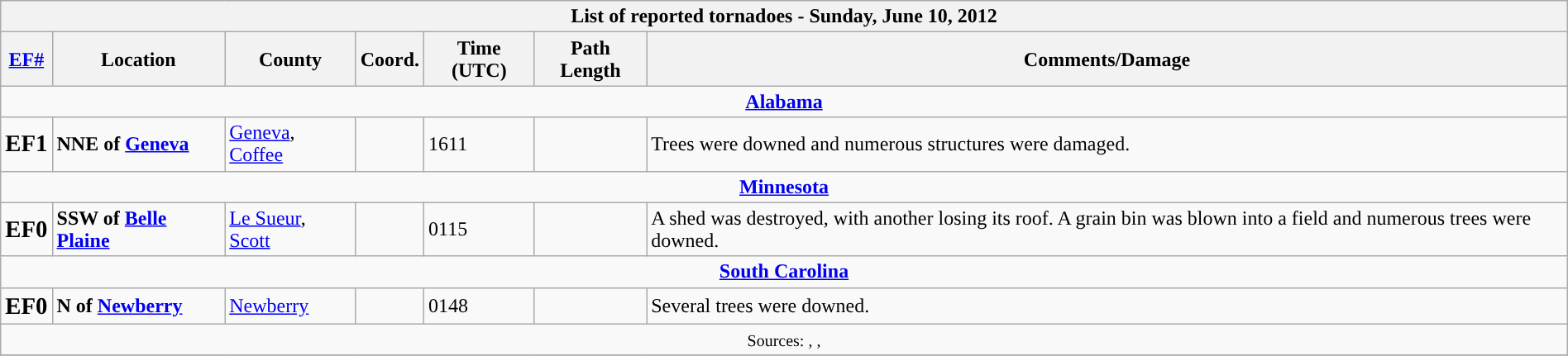<table class="wikitable collapsible" width="100%">
<tr>
<th colspan="7">List of reported tornadoes - Sunday, June 10, 2012</th>
</tr>
<tr>
<th><a href='#'>EF#</a></th>
<th>Location</th>
<th>County</th>
<th>Coord.</th>
<th>Time (UTC)</th>
<th>Path Length</th>
<th>Comments/Damage</th>
</tr>
<tr>
<td colspan="7" align=center><strong><a href='#'>Alabama</a></strong></td>
</tr>
<tr>
<td><big><strong>EF1</strong></big></td>
<td><strong>NNE of <a href='#'>Geneva</a></strong></td>
<td><a href='#'>Geneva</a>, <a href='#'>Coffee</a></td>
<td></td>
<td>1611</td>
<td></td>
<td>Trees were downed and numerous structures were damaged.</td>
</tr>
<tr>
<td colspan="7" align=center><strong><a href='#'>Minnesota</a></strong></td>
</tr>
<tr>
<td><big><strong>EF0</strong></big></td>
<td><strong>SSW of <a href='#'>Belle Plaine</a></strong></td>
<td><a href='#'>Le Sueur</a>, <a href='#'>Scott</a></td>
<td></td>
<td>0115</td>
<td></td>
<td>A shed was destroyed, with another losing its roof. A grain bin was blown into a field and numerous trees were downed.</td>
</tr>
<tr>
<td colspan="7" align=center><strong><a href='#'>South Carolina</a></strong></td>
</tr>
<tr>
<td><big><strong>EF0</strong></big></td>
<td><strong>N of <a href='#'>Newberry</a></strong></td>
<td><a href='#'>Newberry</a></td>
<td></td>
<td>0148</td>
<td></td>
<td>Several trees were downed.</td>
</tr>
<tr>
<td colspan="7" align=center><small>Sources: , , </small></td>
</tr>
<tr>
</tr>
</table>
